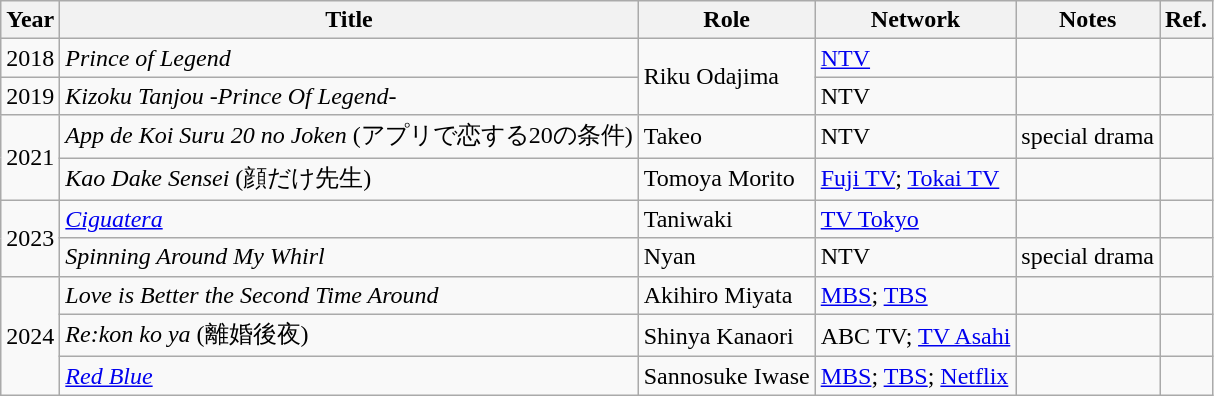<table class="wikitable">
<tr>
<th>Year</th>
<th>Title</th>
<th>Role</th>
<th>Network</th>
<th>Notes</th>
<th>Ref.</th>
</tr>
<tr>
<td>2018</td>
<td><em>Prince of Legend</em></td>
<td rowspan="2">Riku Odajima</td>
<td><a href='#'>NTV</a></td>
<td></td>
<td></td>
</tr>
<tr>
<td>2019</td>
<td><em>Kizoku Tanjou -Prince Of Legend-</em></td>
<td>NTV</td>
<td></td>
<td></td>
</tr>
<tr>
<td rowspan="2">2021</td>
<td><em>App de Koi Suru 20 no Joken</em> (アプリで恋する20の条件)</td>
<td>Takeo</td>
<td>NTV</td>
<td>special drama</td>
<td></td>
</tr>
<tr>
<td><em>Kao Dake Sensei</em> (顔だけ先生)</td>
<td>Tomoya Morito</td>
<td><a href='#'>Fuji TV</a>; <a href='#'>Tokai TV</a></td>
<td></td>
<td></td>
</tr>
<tr>
<td rowspan="2">2023</td>
<td><em><a href='#'>Ciguatera</a></em></td>
<td>Taniwaki</td>
<td><a href='#'>TV Tokyo</a></td>
<td></td>
<td></td>
</tr>
<tr>
<td><em>Spinning Around My Whirl</em></td>
<td>Nyan</td>
<td>NTV</td>
<td>special drama</td>
<td></td>
</tr>
<tr>
<td rowspan="3">2024</td>
<td><em>Love is Better the Second Time Around</em></td>
<td>Akihiro Miyata</td>
<td><a href='#'>MBS</a>; <a href='#'>TBS</a></td>
<td></td>
<td></td>
</tr>
<tr>
<td><em>Re:kon ko ya</em> (離婚後夜)</td>
<td>Shinya Kanaori</td>
<td>ABC TV; <a href='#'>TV Asahi</a></td>
<td></td>
<td></td>
</tr>
<tr>
<td><em><a href='#'>Red Blue</a></em></td>
<td>Sannosuke Iwase</td>
<td><a href='#'>MBS</a>; <a href='#'>TBS</a>; <a href='#'>Netflix</a></td>
<td></td>
<td></td>
</tr>
</table>
